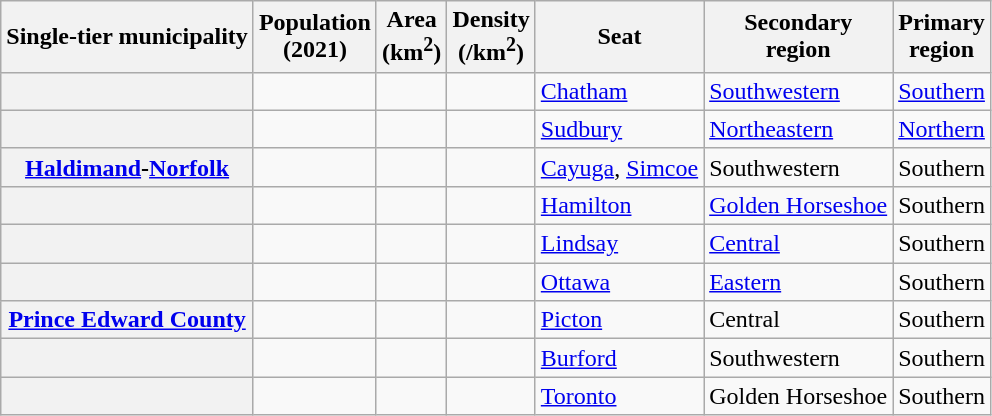<table class="wikitable sortable">
<tr>
<th>Single-tier municipality</th>
<th>Population<br>(2021)</th>
<th>Area<br>(km<sup>2</sup>)</th>
<th>Density<br>(/km<sup>2</sup>)<br></th>
<th>Seat</th>
<th>Secondary<br>region</th>
<th>Primary<br>region</th>
</tr>
<tr>
<th></th>
<td></td>
<td></td>
<td></td>
<td><a href='#'>Chatham</a></td>
<td><a href='#'>Southwestern</a></td>
<td><a href='#'>Southern</a></td>
</tr>
<tr>
<th></th>
<td></td>
<td></td>
<td></td>
<td><a href='#'>Sudbury</a></td>
<td><a href='#'>Northeastern</a></td>
<td><a href='#'>Northern</a></td>
</tr>
<tr>
<th><a href='#'>Haldimand</a>-<a href='#'>Norfolk</a></th>
<td></td>
<td></td>
<td></td>
<td><a href='#'>Cayuga</a>, <a href='#'>Simcoe</a></td>
<td>Southwestern</td>
<td>Southern</td>
</tr>
<tr>
<th></th>
<td></td>
<td></td>
<td></td>
<td><a href='#'>Hamilton</a></td>
<td><a href='#'>Golden Horseshoe</a></td>
<td>Southern</td>
</tr>
<tr>
<th></th>
<td></td>
<td></td>
<td></td>
<td><a href='#'>Lindsay</a></td>
<td><a href='#'>Central</a></td>
<td>Southern</td>
</tr>
<tr>
<th></th>
<td></td>
<td></td>
<td></td>
<td><a href='#'>Ottawa</a></td>
<td><a href='#'>Eastern</a></td>
<td>Southern</td>
</tr>
<tr>
<th><a href='#'>Prince Edward County</a></th>
<td></td>
<td></td>
<td></td>
<td><a href='#'>Picton</a></td>
<td>Central</td>
<td>Southern</td>
</tr>
<tr>
<th></th>
<td></td>
<td></td>
<td></td>
<td><a href='#'>Burford</a></td>
<td>Southwestern</td>
<td>Southern</td>
</tr>
<tr>
<th></th>
<td></td>
<td></td>
<td></td>
<td><a href='#'>Toronto</a></td>
<td>Golden Horseshoe</td>
<td>Southern</td>
</tr>
</table>
